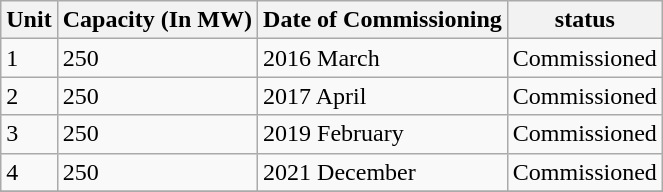<table class="wikitable">
<tr>
<th>Unit</th>
<th>Capacity (In MW)</th>
<th>Date of Commissioning</th>
<th>status</th>
</tr>
<tr>
<td>1</td>
<td>250</td>
<td>2016 March</td>
<td>Commissioned</td>
</tr>
<tr>
<td>2</td>
<td>250</td>
<td>2017 April</td>
<td>Commissioned </td>
</tr>
<tr>
<td>3</td>
<td>250</td>
<td>2019 February</td>
<td>Commissioned</td>
</tr>
<tr>
<td>4</td>
<td>250</td>
<td>2021 December</td>
<td>Commissioned</td>
</tr>
<tr>
</tr>
</table>
